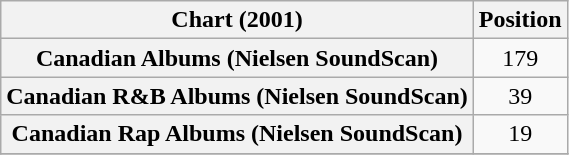<table class="wikitable plainrowheaders" style="text-align:center">
<tr>
<th>Chart (2001)</th>
<th>Position</th>
</tr>
<tr>
<th scope="row">Canadian Albums (Nielsen SoundScan)</th>
<td>179</td>
</tr>
<tr>
<th scope="row">Canadian R&B Albums (Nielsen SoundScan)</th>
<td>39</td>
</tr>
<tr>
<th scope="row">Canadian Rap Albums (Nielsen SoundScan)</th>
<td>19</td>
</tr>
<tr>
</tr>
</table>
